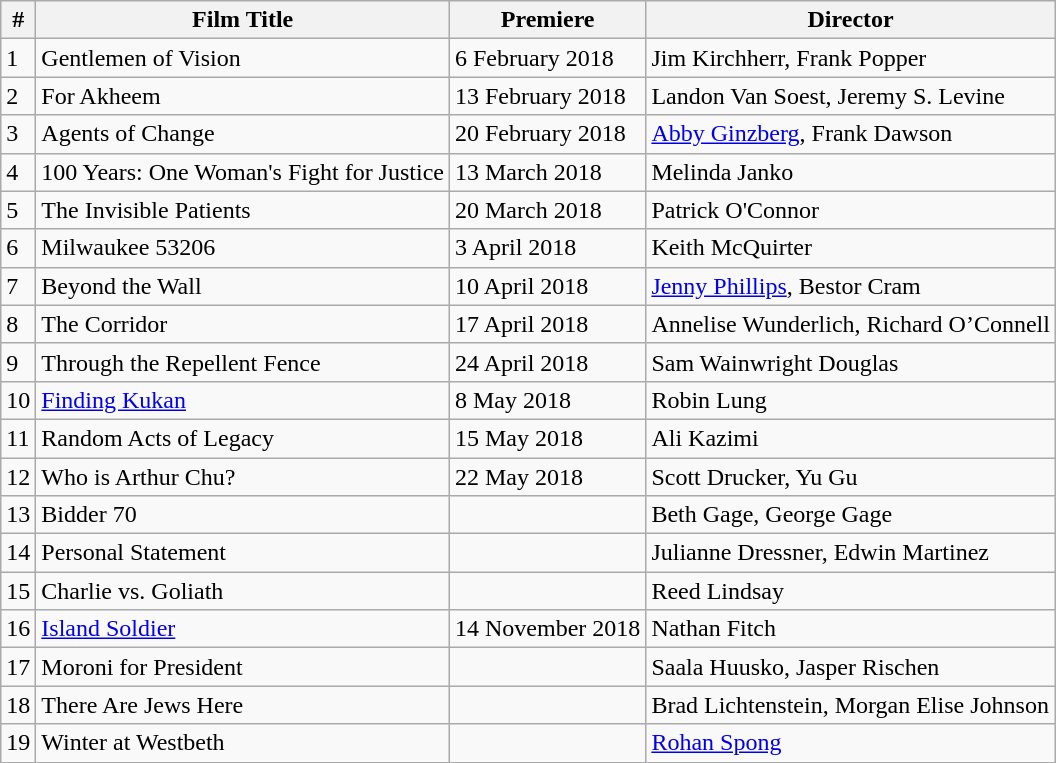<table class="wikitable sortable">
<tr>
<th>#</th>
<th>Film Title</th>
<th>Premiere</th>
<th>Director</th>
</tr>
<tr>
<td>1</td>
<td>Gentlemen of Vision</td>
<td>6 February 2018</td>
<td>Jim Kirchherr, Frank Popper</td>
</tr>
<tr>
<td>2</td>
<td>For Akheem</td>
<td>13 February 2018</td>
<td>Landon Van Soest, Jeremy S. Levine</td>
</tr>
<tr>
<td>3</td>
<td>Agents of Change</td>
<td>20 February 2018</td>
<td><a href='#'>Abby Ginzberg</a>, Frank Dawson</td>
</tr>
<tr>
<td>4</td>
<td>100 Years: One Woman's Fight for Justice</td>
<td>13 March 2018</td>
<td>Melinda Janko</td>
</tr>
<tr>
<td>5</td>
<td>The Invisible Patients</td>
<td>20 March 2018</td>
<td>Patrick O'Connor</td>
</tr>
<tr>
<td>6</td>
<td>Milwaukee 53206</td>
<td>3 April 2018</td>
<td>Keith McQuirter</td>
</tr>
<tr>
<td>7</td>
<td>Beyond the Wall</td>
<td>10 April 2018</td>
<td><a href='#'>Jenny Phillips</a>, Bestor Cram</td>
</tr>
<tr>
<td>8</td>
<td>The Corridor</td>
<td>17 April 2018</td>
<td>Annelise Wunderlich, Richard O’Connell</td>
</tr>
<tr>
<td>9</td>
<td>Through the Repellent Fence</td>
<td>24 April 2018</td>
<td>Sam Wainwright Douglas</td>
</tr>
<tr>
<td>10</td>
<td><a href='#'>Finding Kukan</a></td>
<td>8 May 2018</td>
<td>Robin Lung</td>
</tr>
<tr>
<td>11</td>
<td>Random Acts of Legacy</td>
<td>15 May 2018</td>
<td>Ali Kazimi</td>
</tr>
<tr>
<td>12</td>
<td>Who is Arthur Chu?</td>
<td>22 May 2018</td>
<td>Scott Drucker, Yu Gu</td>
</tr>
<tr>
<td>13</td>
<td>Bidder 70</td>
<td></td>
<td>Beth Gage, George Gage</td>
</tr>
<tr>
<td>14</td>
<td>Personal Statement</td>
<td></td>
<td>Julianne Dressner, Edwin Martinez</td>
</tr>
<tr>
<td>15</td>
<td>Charlie vs. Goliath</td>
<td></td>
<td>Reed Lindsay</td>
</tr>
<tr>
<td>16</td>
<td><a href='#'>Island Soldier</a></td>
<td>14 November 2018</td>
<td>Nathan Fitch</td>
</tr>
<tr>
<td>17</td>
<td>Moroni for President</td>
<td></td>
<td>Saala Huusko, Jasper Rischen</td>
</tr>
<tr>
<td>18</td>
<td>There Are Jews Here</td>
<td></td>
<td>Brad Lichtenstein, Morgan Elise Johnson</td>
</tr>
<tr>
<td>19</td>
<td>Winter at Westbeth</td>
<td></td>
<td><a href='#'>Rohan Spong</a></td>
</tr>
</table>
